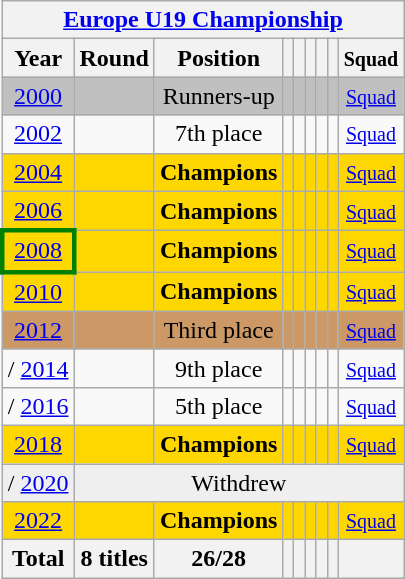<table class="wikitable" style="text-align: center;">
<tr>
<th colspan=9><a href='#'>Europe U19 Championship</a></th>
</tr>
<tr>
<th>Year</th>
<th>Round</th>
<th>Position</th>
<th></th>
<th></th>
<th></th>
<th></th>
<th></th>
<th><small>Squad</small></th>
</tr>
<tr bgcolor=silver>
<td> <a href='#'>2000</a></td>
<td></td>
<td>Runners-up</td>
<td></td>
<td></td>
<td></td>
<td></td>
<td></td>
<td><small> <a href='#'>Squad</a></small></td>
</tr>
<tr>
<td> <a href='#'>2002</a></td>
<td></td>
<td>7th place</td>
<td></td>
<td></td>
<td></td>
<td></td>
<td></td>
<td><small> <a href='#'>Squad</a></small></td>
</tr>
<tr bgcolor=gold>
<td> <a href='#'>2004</a></td>
<td></td>
<td><strong>Champions</strong></td>
<td></td>
<td></td>
<td></td>
<td></td>
<td></td>
<td><small> <a href='#'>Squad</a></small></td>
</tr>
<tr bgcolor=gold>
<td> <a href='#'>2006</a></td>
<td></td>
<td><strong>Champions</strong></td>
<td></td>
<td></td>
<td></td>
<td></td>
<td></td>
<td><small> <a href='#'>Squad</a></small></td>
</tr>
<tr bgcolor=gold>
<td style="border:3px solid green"> <a href='#'>2008</a></td>
<td></td>
<td><strong>Champions</strong></td>
<td></td>
<td></td>
<td></td>
<td></td>
<td></td>
<td><small> <a href='#'>Squad</a></small></td>
</tr>
<tr bgcolor=gold>
<td> <a href='#'>2010</a></td>
<td></td>
<td><strong>Champions</strong></td>
<td></td>
<td></td>
<td></td>
<td></td>
<td></td>
<td><small> <a href='#'>Squad</a></small></td>
</tr>
<tr bgcolor=cc9966>
<td> <a href='#'>2012</a></td>
<td></td>
<td>Third place</td>
<td></td>
<td></td>
<td></td>
<td></td>
<td></td>
<td><small> <a href='#'>Squad</a></small></td>
</tr>
<tr>
<td>/ <a href='#'>2014</a></td>
<td></td>
<td>9th place</td>
<td></td>
<td></td>
<td></td>
<td></td>
<td></td>
<td><small> <a href='#'>Squad</a></small></td>
</tr>
<tr>
<td>/ <a href='#'>2016</a></td>
<td></td>
<td>5th place</td>
<td></td>
<td></td>
<td></td>
<td></td>
<td></td>
<td><small> <a href='#'>Squad</a></small></td>
</tr>
<tr bgcolor=gold>
<td> <a href='#'>2018</a></td>
<td></td>
<td><strong>Champions</strong></td>
<td></td>
<td></td>
<td></td>
<td></td>
<td></td>
<td><small> <a href='#'>Squad</a></small></td>
</tr>
<tr bgcolor="efefef">
<td>/ <a href='#'>2020</a></td>
<td colspan="8">Withdrew</td>
</tr>
<tr bgcolor=gold>
<td> <a href='#'>2022</a></td>
<td></td>
<td><strong>Champions</strong></td>
<td></td>
<td></td>
<td></td>
<td></td>
<td></td>
<td><small> <a href='#'>Squad</a></small></td>
</tr>
<tr>
<th>Total</th>
<th>8 titles</th>
<th>26/28</th>
<th></th>
<th></th>
<th></th>
<th></th>
<th></th>
<th></th>
</tr>
</table>
